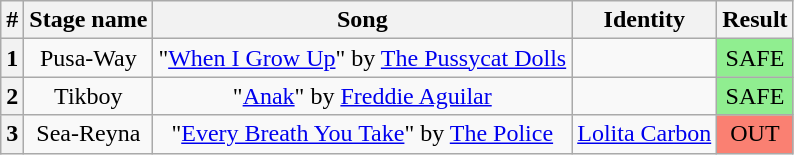<table class="wikitable" style="text-align: center;">
<tr>
<th>#</th>
<th>Stage name</th>
<th>Song</th>
<th>Identity</th>
<th>Result</th>
</tr>
<tr>
<th>1</th>
<td>Pusa-Way</td>
<td>"<a href='#'>When I Grow Up</a>" by <a href='#'>The Pussycat Dolls</a></td>
<td></td>
<td style="background:lightgreen;">SAFE</td>
</tr>
<tr>
<th>2</th>
<td>Tikboy</td>
<td>"<a href='#'>Anak</a>" by <a href='#'>Freddie Aguilar</a></td>
<td></td>
<td style="background:lightgreen;">SAFE</td>
</tr>
<tr>
<th>3</th>
<td>Sea-Reyna</td>
<td>"<a href='#'>Every Breath You Take</a>" by <a href='#'>The Police</a></td>
<td><a href='#'>Lolita Carbon</a></td>
<td style="background:salmon;">OUT</td>
</tr>
</table>
